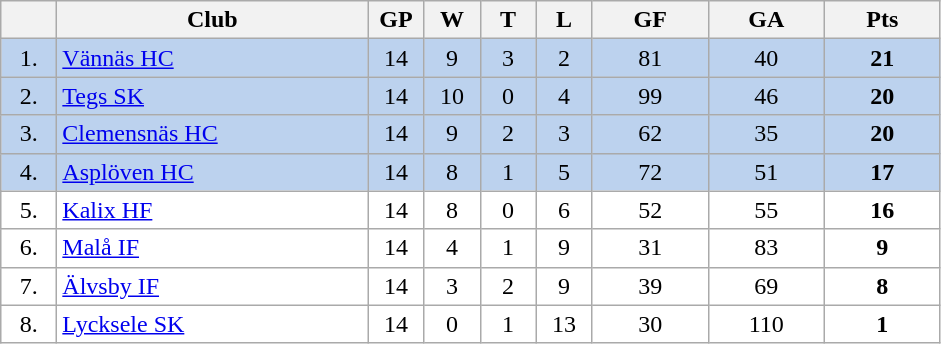<table class="wikitable">
<tr>
<th width="30"></th>
<th width="200">Club</th>
<th width="30">GP</th>
<th width="30">W</th>
<th width="30">T</th>
<th width="30">L</th>
<th width="70">GF</th>
<th width="70">GA</th>
<th width="70">Pts</th>
</tr>
<tr bgcolor="#BCD2EE" align="center">
<td>1.</td>
<td align="left"><a href='#'>Vännäs HC</a></td>
<td>14</td>
<td>9</td>
<td>3</td>
<td>2</td>
<td>81</td>
<td>40</td>
<td><strong>21</strong></td>
</tr>
<tr bgcolor="#BCD2EE" align="center">
<td>2.</td>
<td align="left"><a href='#'>Tegs SK</a></td>
<td>14</td>
<td>10</td>
<td>0</td>
<td>4</td>
<td>99</td>
<td>46</td>
<td><strong>20</strong></td>
</tr>
<tr bgcolor="#BCD2EE" align="center">
<td>3.</td>
<td align="left"><a href='#'>Clemensnäs HC</a></td>
<td>14</td>
<td>9</td>
<td>2</td>
<td>3</td>
<td>62</td>
<td>35</td>
<td><strong>20</strong></td>
</tr>
<tr bgcolor="#BCD2EE" align="center">
<td>4.</td>
<td align="left"><a href='#'>Asplöven HC</a></td>
<td>14</td>
<td>8</td>
<td>1</td>
<td>5</td>
<td>72</td>
<td>51</td>
<td><strong>17</strong></td>
</tr>
<tr bgcolor="#FFFFFF" align="center">
<td>5.</td>
<td align="left"><a href='#'>Kalix HF</a></td>
<td>14</td>
<td>8</td>
<td>0</td>
<td>6</td>
<td>52</td>
<td>55</td>
<td><strong>16</strong></td>
</tr>
<tr bgcolor="#FFFFFF" align="center">
<td>6.</td>
<td align="left"><a href='#'>Malå IF</a></td>
<td>14</td>
<td>4</td>
<td>1</td>
<td>9</td>
<td>31</td>
<td>83</td>
<td><strong>9</strong></td>
</tr>
<tr bgcolor="#FFFFFF" align="center">
<td>7.</td>
<td align="left"><a href='#'>Älvsby IF</a></td>
<td>14</td>
<td>3</td>
<td>2</td>
<td>9</td>
<td>39</td>
<td>69</td>
<td><strong>8</strong></td>
</tr>
<tr bgcolor="#FFFFFF" align="center">
<td>8.</td>
<td align="left"><a href='#'>Lycksele SK</a></td>
<td>14</td>
<td>0</td>
<td>1</td>
<td>13</td>
<td>30</td>
<td>110</td>
<td><strong>1</strong></td>
</tr>
</table>
